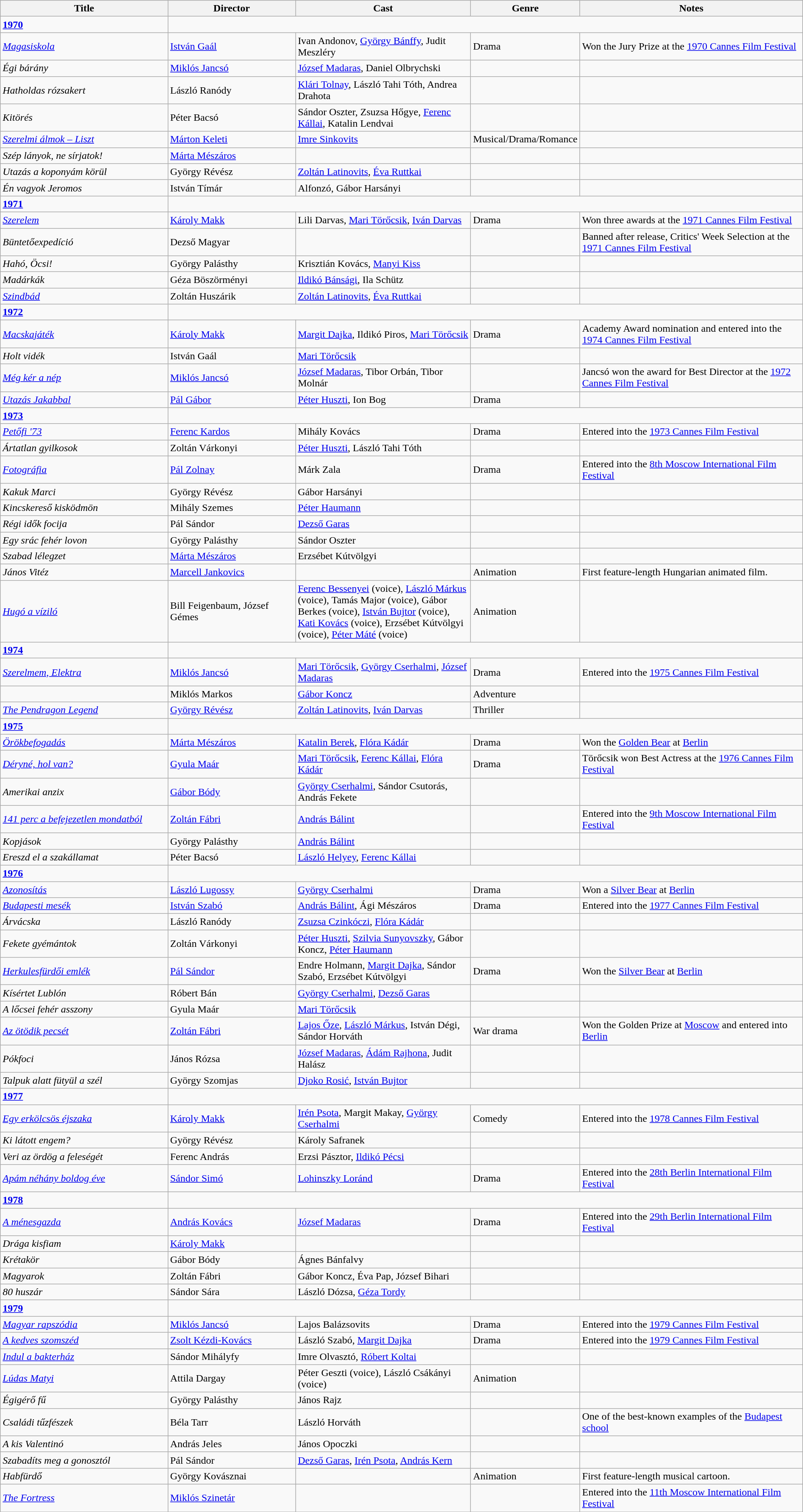<table class="wikitable" width= "100%">
<tr>
<th width=21%>Title</th>
<th width=16%>Director</th>
<th width=22%>Cast</th>
<th width=13%>Genre</th>
<th width=28%>Notes</th>
</tr>
<tr>
<td><strong><a href='#'>1970</a></strong></td>
</tr>
<tr>
<td><em><a href='#'>Magasiskola</a></em></td>
<td><a href='#'>István Gaál</a></td>
<td>Ivan Andonov, <a href='#'>György Bánffy</a>, Judit Meszléry</td>
<td>Drama</td>
<td>Won the Jury Prize at the <a href='#'>1970 Cannes Film Festival</a></td>
</tr>
<tr>
<td><em>Égi bárány </em></td>
<td><a href='#'>Miklós Jancsó</a></td>
<td><a href='#'>József Madaras</a>, Daniel Olbrychski</td>
<td></td>
<td></td>
</tr>
<tr>
<td><em>Hatholdas rózsakert </em></td>
<td>László Ranódy</td>
<td><a href='#'>Klári Tolnay</a>, László Tahi Tóth, Andrea Drahota</td>
<td></td>
<td></td>
</tr>
<tr>
<td><em>Kitörés </em></td>
<td>Péter Bacsó</td>
<td>Sándor Oszter, Zsuzsa Hőgye, <a href='#'>Ferenc Kállai</a>, Katalin Lendvai</td>
<td></td>
<td></td>
</tr>
<tr>
<td><em><a href='#'>Szerelmi álmok – Liszt</a></em></td>
<td><a href='#'>Márton Keleti</a></td>
<td><a href='#'>Imre Sinkovits</a></td>
<td>Musical/Drama/Romance</td>
<td></td>
</tr>
<tr>
<td><em>Szép lányok, ne sírjatok! </em></td>
<td><a href='#'>Márta Mészáros</a></td>
<td></td>
<td></td>
<td></td>
</tr>
<tr>
<td><em>Utazás a koponyám körül</em></td>
<td>György Révész</td>
<td><a href='#'>Zoltán Latinovits</a>, <a href='#'>Éva Ruttkai</a></td>
<td></td>
<td></td>
</tr>
<tr>
<td><em>Én vagyok Jeromos </em></td>
<td>István Tímár</td>
<td>Alfonzó, Gábor Harsányi</td>
<td></td>
<td></td>
</tr>
<tr>
<td><strong><a href='#'>1971</a></strong></td>
</tr>
<tr>
<td><em><a href='#'>Szerelem</a></em></td>
<td><a href='#'>Károly Makk</a></td>
<td>Lili Darvas, <a href='#'>Mari Törőcsik</a>, <a href='#'>Iván Darvas</a></td>
<td>Drama</td>
<td>Won three awards at the <a href='#'>1971 Cannes Film Festival</a></td>
</tr>
<tr>
<td><em>Büntetőexpedíció</em></td>
<td>Dezső Magyar</td>
<td></td>
<td></td>
<td>Banned after release, Critics' Week Selection at the <a href='#'>1971 Cannes Film Festival</a></td>
</tr>
<tr>
<td><em>Hahó, Öcsi! </em></td>
<td>György Palásthy</td>
<td>Krisztián Kovács, <a href='#'>Manyi Kiss</a></td>
<td></td>
<td></td>
</tr>
<tr>
<td><em>Madárkák </em></td>
<td>Géza Böszörményi</td>
<td><a href='#'>Ildikó Bánsági</a>, Ila Schütz</td>
<td></td>
<td></td>
</tr>
<tr>
<td><em><a href='#'>Szindbád</a></em></td>
<td>Zoltán Huszárik</td>
<td><a href='#'>Zoltán Latinovits</a>, <a href='#'>Éva Ruttkai</a></td>
<td></td>
<td></td>
</tr>
<tr>
<td><strong><a href='#'>1972</a></strong></td>
</tr>
<tr>
<td><em><a href='#'>Macskajáték</a></em></td>
<td><a href='#'>Károly Makk</a></td>
<td><a href='#'>Margit Dajka</a>, Ildikó Piros, <a href='#'>Mari Törőcsik</a></td>
<td>Drama</td>
<td>Academy Award nomination and entered into the <a href='#'>1974 Cannes Film Festival</a></td>
</tr>
<tr>
<td><em>Holt vidék </em></td>
<td>István Gaál</td>
<td><a href='#'>Mari Törőcsik</a></td>
<td></td>
<td></td>
</tr>
<tr>
<td><em><a href='#'>Még kér a nép</a></em></td>
<td><a href='#'>Miklós Jancsó</a></td>
<td><a href='#'>József Madaras</a>, Tibor Orbán, Tibor Molnár</td>
<td></td>
<td>Jancsó won the award for Best Director at the <a href='#'>1972 Cannes Film Festival</a></td>
</tr>
<tr>
<td><em><a href='#'>Utazás Jakabbal</a></em></td>
<td><a href='#'>Pál Gábor</a></td>
<td><a href='#'>Péter Huszti</a>, Ion Bog</td>
<td>Drama</td>
<td></td>
</tr>
<tr>
<td><strong><a href='#'>1973</a></strong></td>
</tr>
<tr>
<td><em><a href='#'>Petőfi '73</a></em></td>
<td><a href='#'>Ferenc Kardos</a></td>
<td>Mihály Kovács</td>
<td>Drama</td>
<td>Entered into the <a href='#'>1973 Cannes Film Festival</a></td>
</tr>
<tr>
<td><em>Ártatlan gyilkosok</em></td>
<td>Zoltán Várkonyi</td>
<td><a href='#'>Péter Huszti</a>, László Tahi Tóth</td>
<td></td>
<td></td>
</tr>
<tr>
<td><em><a href='#'>Fotográfia</a></em></td>
<td><a href='#'>Pál Zolnay</a></td>
<td>Márk Zala</td>
<td>Drama</td>
<td>Entered into the <a href='#'>8th Moscow International Film Festival</a></td>
</tr>
<tr>
<td><em>Kakuk Marci </em></td>
<td>György Révész</td>
<td>Gábor Harsányi</td>
<td></td>
<td></td>
</tr>
<tr>
<td><em>Kincskereső kisködmön </em></td>
<td>Mihály Szemes</td>
<td><a href='#'>Péter Haumann</a></td>
<td></td>
<td></td>
</tr>
<tr>
<td><em>Régi idők focija </em></td>
<td>Pál Sándor</td>
<td><a href='#'>Dezső Garas</a></td>
<td></td>
<td></td>
</tr>
<tr>
<td><em>Egy srác fehér lovon </em></td>
<td>György Palásthy</td>
<td>Sándor Oszter</td>
<td></td>
<td></td>
</tr>
<tr>
<td><em>Szabad lélegzet </em></td>
<td><a href='#'>Márta Mészáros</a></td>
<td>Erzsébet Kútvölgyi</td>
<td></td>
<td></td>
</tr>
<tr>
<td><em>János Vitéz</em></td>
<td><a href='#'>Marcell Jankovics</a></td>
<td></td>
<td>Animation</td>
<td>First feature-length Hungarian animated film.</td>
</tr>
<tr>
<td><em><a href='#'>Hugó a víziló</a></em></td>
<td>Bill Feigenbaum, József Gémes</td>
<td><a href='#'>Ferenc Bessenyei</a> (voice), <a href='#'>László Márkus</a> (voice), Tamás Major (voice), Gábor Berkes (voice), <a href='#'>István Bujtor</a> (voice), <a href='#'>Kati Kovács</a> (voice), Erzsébet Kútvölgyi (voice), <a href='#'>Péter Máté</a> (voice)</td>
<td>Animation</td>
<td></td>
</tr>
<tr>
<td><strong><a href='#'>1974</a></strong></td>
</tr>
<tr>
<td><em><a href='#'>Szerelmem, Elektra</a></em></td>
<td><a href='#'>Miklós Jancsó</a></td>
<td><a href='#'>Mari Törőcsik</a>, <a href='#'>György Cserhalmi</a>, <a href='#'>József Madaras</a></td>
<td>Drama</td>
<td>Entered into the <a href='#'>1975 Cannes Film Festival</a></td>
</tr>
<tr>
<td><em> </em></td>
<td>Miklós Markos</td>
<td><a href='#'>Gábor Koncz</a></td>
<td>Adventure</td>
<td></td>
</tr>
<tr>
<td><em><a href='#'>The Pendragon Legend</a></em></td>
<td><a href='#'>György Révész</a></td>
<td><a href='#'>Zoltán Latinovits</a>, <a href='#'>Iván Darvas</a></td>
<td>Thriller</td>
<td></td>
</tr>
<tr>
<td><strong><a href='#'>1975</a></strong></td>
</tr>
<tr>
<td><em><a href='#'>Örökbefogadás</a></em></td>
<td><a href='#'>Márta Mészáros</a></td>
<td><a href='#'>Katalin Berek</a>, <a href='#'>Flóra Kádár</a></td>
<td>Drama</td>
<td>Won the <a href='#'>Golden Bear</a> at <a href='#'>Berlin</a></td>
</tr>
<tr>
<td><em><a href='#'>Déryné, hol van?</a></em></td>
<td><a href='#'>Gyula Maár</a></td>
<td><a href='#'>Mari Törőcsik</a>, <a href='#'>Ferenc Kállai</a>, <a href='#'>Flóra Kádár</a></td>
<td>Drama</td>
<td>Törőcsik won Best Actress at the <a href='#'>1976 Cannes Film Festival</a></td>
</tr>
<tr>
<td><em>Amerikai anzix</em></td>
<td><a href='#'>Gábor Bódy</a></td>
<td><a href='#'>György Cserhalmi</a>, Sándor Csutorás, András Fekete</td>
<td></td>
<td></td>
</tr>
<tr>
<td><em><a href='#'>141 perc a befejezetlen mondatból</a></em></td>
<td><a href='#'>Zoltán Fábri</a></td>
<td><a href='#'>András Bálint</a></td>
<td></td>
<td>Entered into the <a href='#'>9th Moscow International Film Festival</a></td>
</tr>
<tr>
<td><em>Kopjások</em></td>
<td>György Palásthy</td>
<td><a href='#'>András Bálint</a></td>
<td></td>
<td></td>
</tr>
<tr>
<td><em>Ereszd el a szakállamat</em></td>
<td>Péter Bacsó</td>
<td><a href='#'>László Helyey</a>, <a href='#'>Ferenc Kállai</a></td>
<td></td>
<td></td>
</tr>
<tr>
<td><strong><a href='#'>1976</a></strong></td>
</tr>
<tr>
<td><em><a href='#'>Azonosítás</a></em></td>
<td><a href='#'>László Lugossy</a></td>
<td><a href='#'>György Cserhalmi</a></td>
<td>Drama</td>
<td>Won a <a href='#'>Silver Bear</a> at <a href='#'>Berlin</a></td>
</tr>
<tr>
<td><em><a href='#'>Budapesti mesék</a></em></td>
<td><a href='#'>István Szabó</a></td>
<td><a href='#'>András Bálint</a>, Ági Mészáros</td>
<td>Drama</td>
<td>Entered into the <a href='#'>1977 Cannes Film Festival</a></td>
</tr>
<tr>
<td><em>Árvácska</em></td>
<td>László Ranódy</td>
<td><a href='#'>Zsuzsa Czinkóczi</a>, <a href='#'>Flóra Kádár</a></td>
<td></td>
<td></td>
</tr>
<tr>
<td><em>Fekete gyémántok</em></td>
<td>Zoltán Várkonyi</td>
<td><a href='#'>Péter Huszti</a>, <a href='#'>Szilvia Sunyovszky</a>, Gábor Koncz, <a href='#'>Péter Haumann</a></td>
<td></td>
<td></td>
</tr>
<tr>
<td><em><a href='#'>Herkulesfürdői emlék</a></em></td>
<td><a href='#'>Pál Sándor</a></td>
<td>Endre Holmann, <a href='#'>Margit Dajka</a>, Sándor Szabó, Erzsébet Kútvölgyi</td>
<td>Drama</td>
<td>Won the <a href='#'>Silver Bear</a> at <a href='#'>Berlin</a></td>
</tr>
<tr>
<td><em>Kísértet Lublón</em></td>
<td>Róbert Bán</td>
<td><a href='#'>György Cserhalmi</a>, <a href='#'>Dezső Garas</a></td>
<td></td>
<td></td>
</tr>
<tr>
<td><em>A lőcsei fehér asszony</em></td>
<td>Gyula Maár</td>
<td><a href='#'>Mari Törőcsik</a></td>
<td></td>
<td></td>
</tr>
<tr>
<td><em><a href='#'>Az ötödik pecsét</a></em></td>
<td><a href='#'>Zoltán Fábri</a></td>
<td><a href='#'>Lajos Őze</a>, <a href='#'>László Márkus</a>, István Dégi, Sándor Horváth</td>
<td>War drama</td>
<td>Won the Golden Prize at <a href='#'>Moscow</a> and entered into <a href='#'>Berlin</a></td>
</tr>
<tr>
<td><em>Pókfoci</em></td>
<td>János Rózsa</td>
<td><a href='#'>József Madaras</a>, <a href='#'>Ádám Rajhona</a>, Judit Halász</td>
<td></td>
<td></td>
</tr>
<tr>
<td><em>Talpuk alatt fütyül a szél</em></td>
<td>György Szomjas</td>
<td><a href='#'>Djoko Rosić</a>, <a href='#'>István Bujtor</a></td>
<td></td>
<td></td>
</tr>
<tr>
<td><strong><a href='#'>1977</a></strong></td>
</tr>
<tr>
<td><em><a href='#'>Egy erkölcsös éjszaka</a></em></td>
<td><a href='#'>Károly Makk</a></td>
<td><a href='#'>Irén Psota</a>, Margit Makay, <a href='#'>György Cserhalmi</a></td>
<td>Comedy</td>
<td>Entered into the <a href='#'>1978 Cannes Film Festival</a></td>
</tr>
<tr>
<td><em>Ki látott engem?</em></td>
<td>György Révész</td>
<td>Károly Safranek</td>
<td></td>
<td></td>
</tr>
<tr>
<td><em>Veri az ördög a feleségét</em></td>
<td>Ferenc András</td>
<td>Erzsi Pásztor, <a href='#'>Ildikó Pécsi</a></td>
<td></td>
<td></td>
</tr>
<tr>
<td><em><a href='#'>Apám néhány boldog éve</a></em></td>
<td><a href='#'>Sándor Simó</a></td>
<td><a href='#'>Lohinszky Loránd</a></td>
<td>Drama</td>
<td>Entered into the <a href='#'>28th Berlin International Film Festival</a></td>
</tr>
<tr>
<td><strong><a href='#'>1978</a></strong></td>
</tr>
<tr>
<td><em><a href='#'>A ménesgazda</a></em></td>
<td><a href='#'>András Kovács</a></td>
<td><a href='#'>József Madaras</a></td>
<td>Drama</td>
<td>Entered into the <a href='#'>29th Berlin International Film Festival</a></td>
</tr>
<tr>
<td><em>Drága kisfiam </em></td>
<td><a href='#'>Károly Makk</a></td>
<td></td>
<td></td>
<td></td>
</tr>
<tr>
<td><em>Krétakör </em></td>
<td>Gábor Bódy</td>
<td>Ágnes Bánfalvy</td>
<td></td>
<td></td>
</tr>
<tr>
<td><em>Magyarok</em></td>
<td>Zoltán Fábri</td>
<td>Gábor Koncz, Éva Pap, József Bihari</td>
<td></td>
<td></td>
</tr>
<tr>
<td><em>80 huszár </em></td>
<td>Sándor Sára</td>
<td>László Dózsa, <a href='#'>Géza Tordy</a></td>
<td></td>
<td></td>
</tr>
<tr>
<td><strong><a href='#'>1979</a></strong></td>
</tr>
<tr>
<td><em><a href='#'>Magyar rapszódia</a></em></td>
<td><a href='#'>Miklós Jancsó</a></td>
<td>Lajos Balázsovits</td>
<td>Drama</td>
<td>Entered into the <a href='#'>1979 Cannes Film Festival</a></td>
</tr>
<tr>
<td><em><a href='#'>A kedves szomszéd</a></em></td>
<td><a href='#'>Zsolt Kézdi-Kovács</a></td>
<td>László Szabó, <a href='#'>Margit Dajka</a></td>
<td>Drama</td>
<td>Entered into the <a href='#'>1979 Cannes Film Festival</a></td>
</tr>
<tr>
<td><em><a href='#'>Indul a bakterház</a></em></td>
<td>Sándor Mihályfy</td>
<td>Imre Olvasztó, <a href='#'>Róbert Koltai</a></td>
<td></td>
<td></td>
</tr>
<tr>
<td><em><a href='#'>Lúdas Matyi</a></em></td>
<td>Attila Dargay</td>
<td>Péter Geszti (voice), László Csákányi (voice)</td>
<td>Animation</td>
<td></td>
</tr>
<tr>
<td><em>Égigérő fű </em></td>
<td>György Palásthy</td>
<td>János Rajz</td>
<td></td>
<td></td>
</tr>
<tr>
<td><em>Családi tűzfészek </em></td>
<td>Béla Tarr</td>
<td>László Horváth</td>
<td></td>
<td>One of the best-known examples of the <a href='#'>Budapest school</a></td>
</tr>
<tr>
<td><em>A kis Valentinó </em></td>
<td>András Jeles</td>
<td>János Opoczki</td>
<td></td>
<td></td>
</tr>
<tr>
<td><em>Szabadíts meg a gonosztól</em></td>
<td>Pál Sándor</td>
<td><a href='#'>Dezső Garas</a>, <a href='#'>Irén Psota</a>, <a href='#'>András Kern</a></td>
<td></td>
<td></td>
</tr>
<tr>
<td><em>Habfürdő</em></td>
<td>György Kovásznai</td>
<td></td>
<td>Animation</td>
<td>First feature-length musical cartoon.</td>
</tr>
<tr>
<td><em><a href='#'>The Fortress</a></em></td>
<td><a href='#'>Miklós Szinetár</a></td>
<td></td>
<td></td>
<td>Entered into the <a href='#'>11th Moscow International Film Festival</a></td>
</tr>
<tr>
</tr>
</table>
